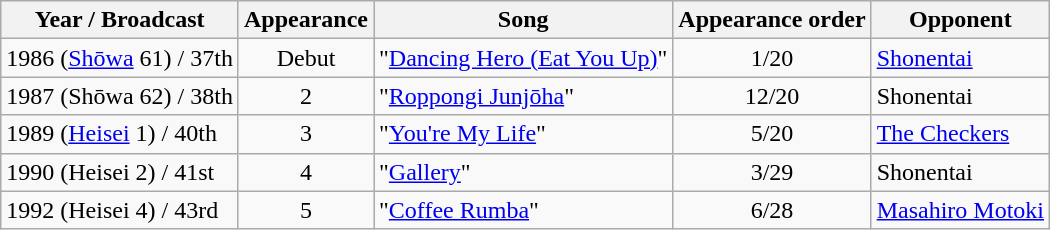<table class=wikitable>
<tr>
<th>Year / Broadcast</th>
<th>Appearance</th>
<th>Song</th>
<th>Appearance order</th>
<th>Opponent</th>
</tr>
<tr>
<td>1986 (<a href='#'>Shōwa</a> 61) / 37th</td>
<td align=center>Debut</td>
<td>"<a href='#'>Dancing Hero (Eat You Up)</a>"</td>
<td align=center>1/20</td>
<td><a href='#'>Shonentai</a></td>
</tr>
<tr>
<td>1987 (Shōwa 62) / 38th</td>
<td align=center>2</td>
<td>"<a href='#'>Roppongi Junjōha</a>"</td>
<td align=center>12/20</td>
<td>Shonentai</td>
</tr>
<tr>
<td>1989 (<a href='#'>Heisei</a> 1) / 40th</td>
<td align=center>3</td>
<td>"<a href='#'>You're My Life</a>"</td>
<td align=center>5/20</td>
<td><a href='#'>The Checkers</a></td>
</tr>
<tr>
<td>1990 (Heisei 2) / 41st</td>
<td align=center>4</td>
<td>"<a href='#'>Gallery</a>"</td>
<td align=center>3/29</td>
<td>Shonentai</td>
</tr>
<tr>
<td>1992 (Heisei 4) / 43rd</td>
<td align=center>5</td>
<td>"<a href='#'>Coffee Rumba</a>"</td>
<td align=center>6/28</td>
<td><a href='#'>Masahiro Motoki</a></td>
</tr>
</table>
